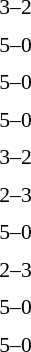<table style="font-size:90%">
<tr>
<td colspan=3></td>
</tr>
<tr>
<td align=right><strong></strong></td>
<td align=center>3–2</td>
<td></td>
</tr>
<tr>
<td colspan=3></td>
</tr>
<tr>
<td align=right><strong></strong></td>
<td align=center>5–0</td>
<td></td>
</tr>
<tr>
<td colspan=3></td>
</tr>
<tr>
<td align=right><strong></strong></td>
<td align=center>5–0</td>
<td></td>
</tr>
<tr>
<td colspan=3></td>
</tr>
<tr>
<td width=150 align=right><strong></strong></td>
<td width=100 align=center>5–0</td>
<td></td>
</tr>
<tr>
<td colspan=3></td>
</tr>
<tr>
<td align=right><strong></strong></td>
<td align=center>3–2</td>
<td></td>
</tr>
<tr>
<td colspan=3></td>
</tr>
<tr>
<td align=right></td>
<td align=center>2–3</td>
<td><strong></strong></td>
</tr>
<tr>
<td colspan=3></td>
</tr>
<tr>
<td align=right><strong></strong></td>
<td align=center>5–0</td>
<td></td>
</tr>
<tr>
<td colspan=3></td>
</tr>
<tr>
<td align=right><strong></strong></td>
<td align=center>2–3</td>
<td><strong></strong></td>
</tr>
<tr>
<td colspan=3></td>
</tr>
<tr>
<td align=right><strong></strong></td>
<td align=center>5–0</td>
<td></td>
</tr>
<tr>
<td colspan=3></td>
</tr>
<tr>
<td align=right><strong></strong></td>
<td align=center>5–0</td>
<td></td>
</tr>
</table>
